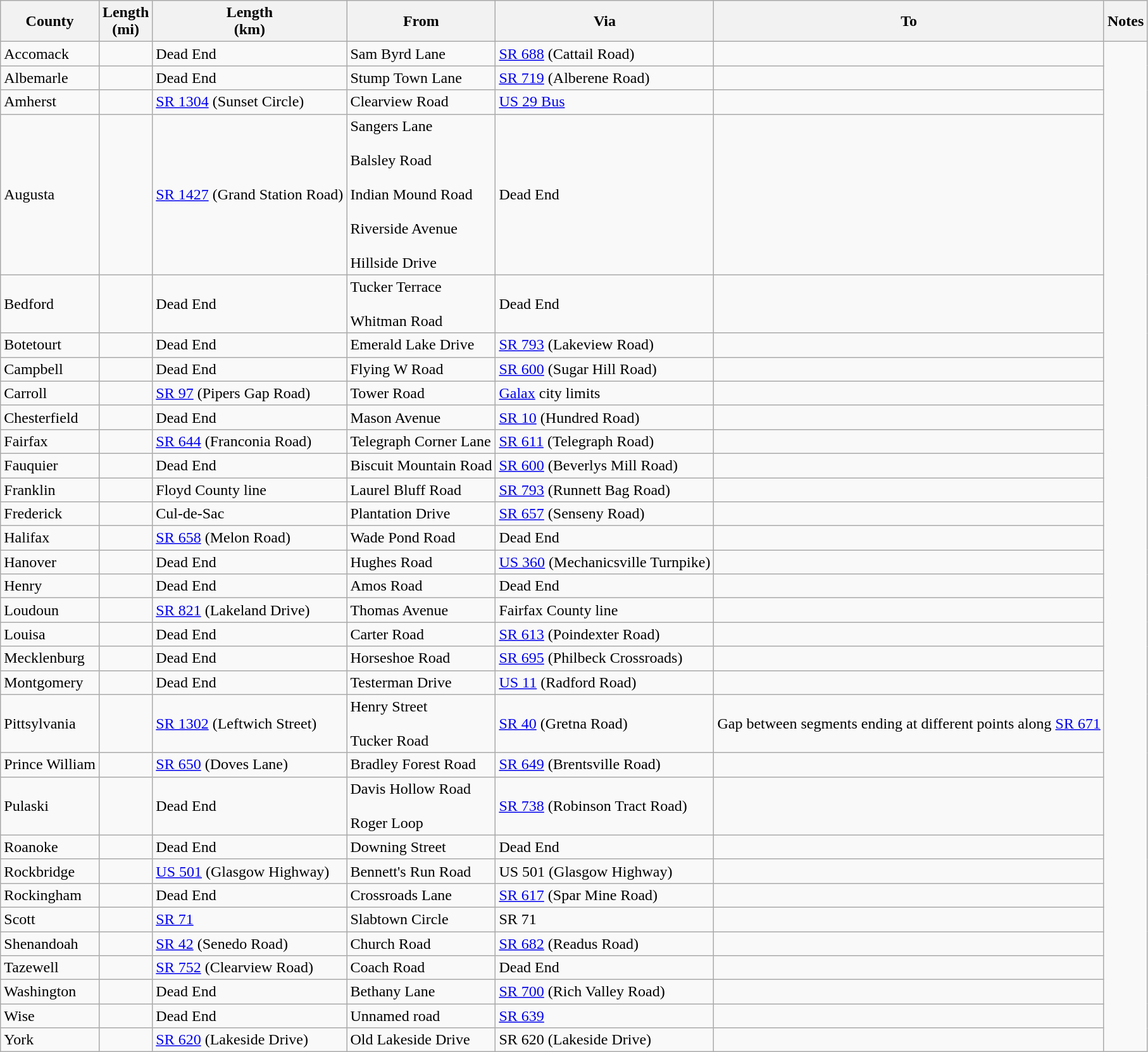<table class="wikitable sortable">
<tr>
<th>County</th>
<th>Length<br>(mi)</th>
<th>Length<br>(km)</th>
<th class="unsortable">From</th>
<th class="unsortable">Via</th>
<th class="unsortable">To</th>
<th class="unsortable">Notes</th>
</tr>
<tr>
<td id="Accomack">Accomack</td>
<td></td>
<td>Dead End</td>
<td>Sam Byrd Lane</td>
<td><a href='#'>SR 688</a> (Cattail Road)</td>
<td></td>
</tr>
<tr>
<td id="Albemarle">Albemarle</td>
<td></td>
<td>Dead End</td>
<td>Stump Town Lane</td>
<td><a href='#'>SR 719</a> (Alberene Road)</td>
<td><br>
</td>
</tr>
<tr>
<td id="Amherst">Amherst</td>
<td></td>
<td><a href='#'>SR 1304</a> (Sunset Circle)</td>
<td>Clearview Road</td>
<td><a href='#'>US 29 Bus</a></td>
<td><br>
</td>
</tr>
<tr>
<td id="Augusta">Augusta</td>
<td></td>
<td><a href='#'>SR 1427</a> (Grand Station Road)</td>
<td>Sangers Lane<br><br>Balsley Road<br><br>Indian Mound Road<br><br>Riverside Avenue<br><br>Hillside Drive</td>
<td>Dead End</td>
<td><br></td>
</tr>
<tr>
<td id="Bedford">Bedford</td>
<td></td>
<td>Dead End</td>
<td>Tucker Terrace<br><br>Whitman Road</td>
<td>Dead End</td>
<td><br></td>
</tr>
<tr>
<td id="Botetourt">Botetourt</td>
<td></td>
<td>Dead End</td>
<td>Emerald Lake Drive</td>
<td><a href='#'>SR 793</a> (Lakeview Road)</td>
<td><br>

</td>
</tr>
<tr>
<td id="Campbell">Campbell</td>
<td></td>
<td>Dead End</td>
<td>Flying W Road</td>
<td><a href='#'>SR 600</a> (Sugar Hill Road)</td>
<td><br></td>
</tr>
<tr>
<td id="Carroll">Carroll</td>
<td></td>
<td><a href='#'>SR 97</a> (Pipers Gap Road)</td>
<td>Tower Road</td>
<td><a href='#'>Galax</a> city limits</td>
<td><br>
</td>
</tr>
<tr>
<td id="Chesterfield">Chesterfield</td>
<td></td>
<td>Dead End</td>
<td>Mason Avenue</td>
<td><a href='#'>SR 10</a> (Hundred Road)</td>
<td><br>





</td>
</tr>
<tr>
<td id="Fairfax">Fairfax</td>
<td></td>
<td><a href='#'>SR 644</a> (Franconia Road)</td>
<td>Telegraph Corner Lane</td>
<td><a href='#'>SR 611</a> (Telegraph Road)</td>
<td></td>
</tr>
<tr>
<td id="Fauquier">Fauquier</td>
<td></td>
<td>Dead End</td>
<td>Biscuit Mountain Road</td>
<td><a href='#'>SR 600</a> (Beverlys Mill Road)</td>
<td><br>
</td>
</tr>
<tr>
<td id="Franklin">Franklin</td>
<td></td>
<td>Floyd County line</td>
<td>Laurel Bluff Road</td>
<td><a href='#'>SR 793</a> (Runnett Bag Road)</td>
<td></td>
</tr>
<tr>
<td id="Frederick">Frederick</td>
<td></td>
<td>Cul-de-Sac</td>
<td>Plantation Drive</td>
<td><a href='#'>SR 657</a> (Senseny Road)</td>
<td><br>




</td>
</tr>
<tr>
<td id="Halifax">Halifax</td>
<td></td>
<td><a href='#'>SR 658</a> (Melon Road)</td>
<td>Wade Pond Road</td>
<td>Dead End</td>
<td></td>
</tr>
<tr>
<td id="Hanover">Hanover</td>
<td></td>
<td>Dead End</td>
<td>Hughes Road</td>
<td><a href='#'>US 360</a> (Mechanicsville Turnpike)</td>
<td><br></td>
</tr>
<tr>
<td id="Henry">Henry</td>
<td></td>
<td>Dead End</td>
<td>Amos Road</td>
<td>Dead End</td>
<td><br>






</td>
</tr>
<tr>
<td id="Loudoun">Loudoun</td>
<td></td>
<td><a href='#'>SR 821</a> (Lakeland Drive)</td>
<td>Thomas Avenue</td>
<td>Fairfax County line</td>
<td></td>
</tr>
<tr>
<td id="Louisa">Louisa</td>
<td></td>
<td>Dead End</td>
<td>Carter Road</td>
<td><a href='#'>SR 613</a> (Poindexter Road)</td>
<td><br>

</td>
</tr>
<tr>
<td id="Mecklenburg">Mecklenburg</td>
<td></td>
<td>Dead End</td>
<td>Horseshoe Road</td>
<td><a href='#'>SR 695</a> (Philbeck Crossroads)</td>
<td><br></td>
</tr>
<tr>
<td id="Montgomery">Montgomery</td>
<td></td>
<td>Dead End</td>
<td>Testerman Drive</td>
<td><a href='#'>US 11</a> (Radford Road)</td>
<td><br>






</td>
</tr>
<tr>
<td id="Pittsylvania">Pittsylvania</td>
<td></td>
<td><a href='#'>SR 1302</a> (Leftwich Street)</td>
<td>Henry Street<br><br>Tucker Road</td>
<td><a href='#'>SR 40</a> (Gretna Road)</td>
<td>Gap between segments ending at different points along <a href='#'>SR 671</a><br>

</td>
</tr>
<tr>
<td id="Prince William">Prince William</td>
<td></td>
<td><a href='#'>SR 650</a> (Doves Lane)</td>
<td>Bradley Forest Road</td>
<td><a href='#'>SR 649</a> (Brentsville Road)</td>
<td></td>
</tr>
<tr>
<td id="Pulaski">Pulaski</td>
<td></td>
<td>Dead End</td>
<td>Davis Hollow Road<br><br>Roger Loop</td>
<td><a href='#'>SR 738</a> (Robinson Tract Road)</td>
<td><br>
</td>
</tr>
<tr>
<td id="Roanoke">Roanoke</td>
<td></td>
<td>Dead End</td>
<td>Downing Street</td>
<td>Dead End</td>
<td></td>
</tr>
<tr>
<td id="Rockbridge">Rockbridge</td>
<td></td>
<td><a href='#'>US 501</a> (Glasgow Highway)</td>
<td>Bennett's Run Road</td>
<td>US 501 (Glasgow Highway)</td>
<td></td>
</tr>
<tr>
<td id="Rockingham">Rockingham</td>
<td></td>
<td>Dead End</td>
<td>Crossroads Lane</td>
<td><a href='#'>SR 617</a> (Spar Mine Road)</td>
<td><br></td>
</tr>
<tr>
<td id="Scott">Scott</td>
<td></td>
<td><a href='#'>SR 71</a></td>
<td>Slabtown Circle</td>
<td>SR 71</td>
<td></td>
</tr>
<tr>
<td id="Shenandoah">Shenandoah</td>
<td></td>
<td><a href='#'>SR 42</a> (Senedo Road)</td>
<td>Church Road</td>
<td><a href='#'>SR 682</a> (Readus Road)</td>
<td><br>




</td>
</tr>
<tr>
<td id="Tazewell">Tazewell</td>
<td></td>
<td><a href='#'>SR 752</a> (Clearview Road)</td>
<td>Coach Road</td>
<td>Dead End</td>
<td><br></td>
</tr>
<tr>
<td id="Washington">Washington</td>
<td></td>
<td>Dead End</td>
<td>Bethany Lane</td>
<td><a href='#'>SR 700</a> (Rich Valley Road)</td>
<td><br></td>
</tr>
<tr>
<td id="Wise">Wise</td>
<td></td>
<td>Dead End</td>
<td>Unnamed road</td>
<td><a href='#'>SR 639</a></td>
<td><br></td>
</tr>
<tr>
<td id="York">York</td>
<td></td>
<td><a href='#'>SR 620</a> (Lakeside Drive)</td>
<td>Old Lakeside Drive</td>
<td>SR 620 (Lakeside Drive)</td>
<td></td>
</tr>
</table>
